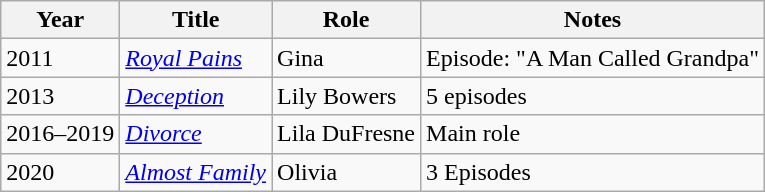<table class="wikitable sortable">
<tr>
<th>Year</th>
<th>Title</th>
<th>Role</th>
<th>Notes</th>
</tr>
<tr>
<td>2011</td>
<td><em><a href='#'>Royal Pains</a></em></td>
<td>Gina</td>
<td>Episode: "A Man Called Grandpa"</td>
</tr>
<tr>
<td>2013</td>
<td><em><a href='#'>Deception</a></em></td>
<td>Lily Bowers</td>
<td>5 episodes</td>
</tr>
<tr>
<td>2016–2019</td>
<td><em><a href='#'>Divorce</a></em></td>
<td>Lila DuFresne</td>
<td>Main role</td>
</tr>
<tr>
<td>2020</td>
<td><em><a href='#'>Almost Family </a></em></td>
<td>Olivia</td>
<td>3 Episodes</td>
</tr>
</table>
